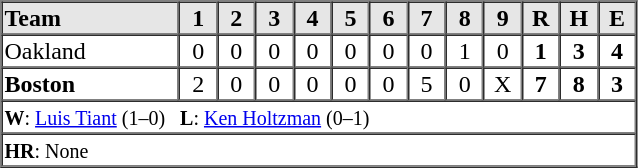<table border=1 cellspacing=0 width=425 style="margin-left:3em;">
<tr style="text-align:center; background-color:#e6e6e6;">
<th align=left width=28%>Team</th>
<th width=6%>1</th>
<th width=6%>2</th>
<th width=6%>3</th>
<th width=6%>4</th>
<th width=6%>5</th>
<th width=6%>6</th>
<th width=6%>7</th>
<th width=6%>8</th>
<th width=6%>9</th>
<th width=6%>R</th>
<th width=6%>H</th>
<th width=6%>E</th>
</tr>
<tr style="text-align:center;">
<td align=left>Oakland</td>
<td>0</td>
<td>0</td>
<td>0</td>
<td>0</td>
<td>0</td>
<td>0</td>
<td>0</td>
<td>1</td>
<td>0</td>
<td><strong>1</strong></td>
<td><strong>3</strong></td>
<td><strong>4</strong></td>
</tr>
<tr style="text-align:center;">
<td align=left><strong>Boston</strong></td>
<td>2</td>
<td>0</td>
<td>0</td>
<td>0</td>
<td>0</td>
<td>0</td>
<td>5</td>
<td>0</td>
<td>X</td>
<td><strong>7</strong></td>
<td><strong>8</strong></td>
<td><strong>3</strong></td>
</tr>
<tr style="text-align:left;">
<td colspan=13><small><strong>W</strong>: <a href='#'>Luis Tiant</a> (1–0)   <strong>L</strong>: <a href='#'>Ken Holtzman</a> (0–1)   </small></td>
</tr>
<tr style="text-align:left;">
<td colspan=13><small><strong>HR</strong>: None</small></td>
</tr>
</table>
